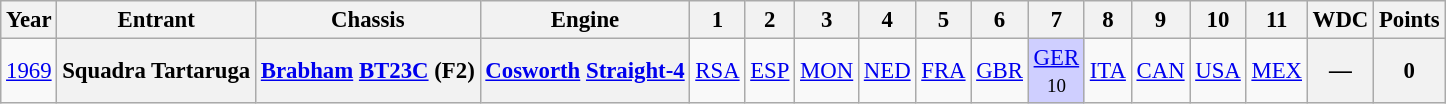<table class="wikitable" style="text-align:center; font-size:95%">
<tr>
<th>Year</th>
<th>Entrant</th>
<th>Chassis</th>
<th>Engine</th>
<th>1</th>
<th>2</th>
<th>3</th>
<th>4</th>
<th>5</th>
<th>6</th>
<th>7</th>
<th>8</th>
<th>9</th>
<th>10</th>
<th>11</th>
<th>WDC</th>
<th>Points</th>
</tr>
<tr>
<td><a href='#'>1969</a></td>
<th>Squadra Tartaruga</th>
<th><a href='#'>Brabham</a> <a href='#'>BT23C</a> (F2)</th>
<th><a href='#'>Cosworth</a> <a href='#'>Straight-4</a></th>
<td><a href='#'>RSA</a><br><small></small></td>
<td><a href='#'>ESP</a><br><small></small></td>
<td><a href='#'>MON</a><br><small></small></td>
<td><a href='#'>NED</a><br><small></small></td>
<td><a href='#'>FRA</a><br><small></small></td>
<td><a href='#'>GBR</a><br><small></small></td>
<td style="background:#CFCFFF;"><a href='#'>GER</a><br><small>10</small></td>
<td><a href='#'>ITA</a><br><small></small></td>
<td><a href='#'>CAN</a><br><small></small></td>
<td><a href='#'>USA</a><br><small></small></td>
<td><a href='#'>MEX</a><br><small></small></td>
<th>—</th>
<th>0</th>
</tr>
</table>
